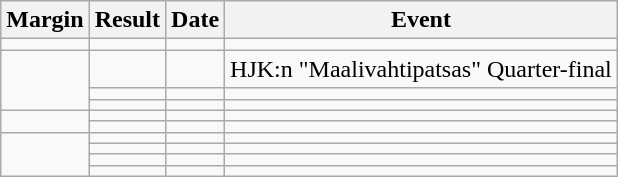<table class="wikitable">
<tr>
<th>Margin</th>
<th>Result</th>
<th>Date</th>
<th>Event</th>
</tr>
<tr>
<td></td>
<td></td>
<td></td>
<td></td>
</tr>
<tr>
<td rowspan="3"></td>
<td></td>
<td></td>
<td style="text-align:center;">HJK:n  "Maalivahtipatsas" Quarter-final</td>
</tr>
<tr>
<td></td>
<td></td>
<td></td>
</tr>
<tr>
<td></td>
<td></td>
<td></td>
</tr>
<tr>
<td rowspan="2"></td>
<td></td>
<td></td>
<td></td>
</tr>
<tr>
<td></td>
<td></td>
<td></td>
</tr>
<tr>
<td rowspan="4"></td>
<td></td>
<td></td>
<td></td>
</tr>
<tr>
<td></td>
<td></td>
<td></td>
</tr>
<tr>
<td></td>
<td></td>
<td></td>
</tr>
<tr>
<td></td>
<td></td>
<td></td>
</tr>
</table>
